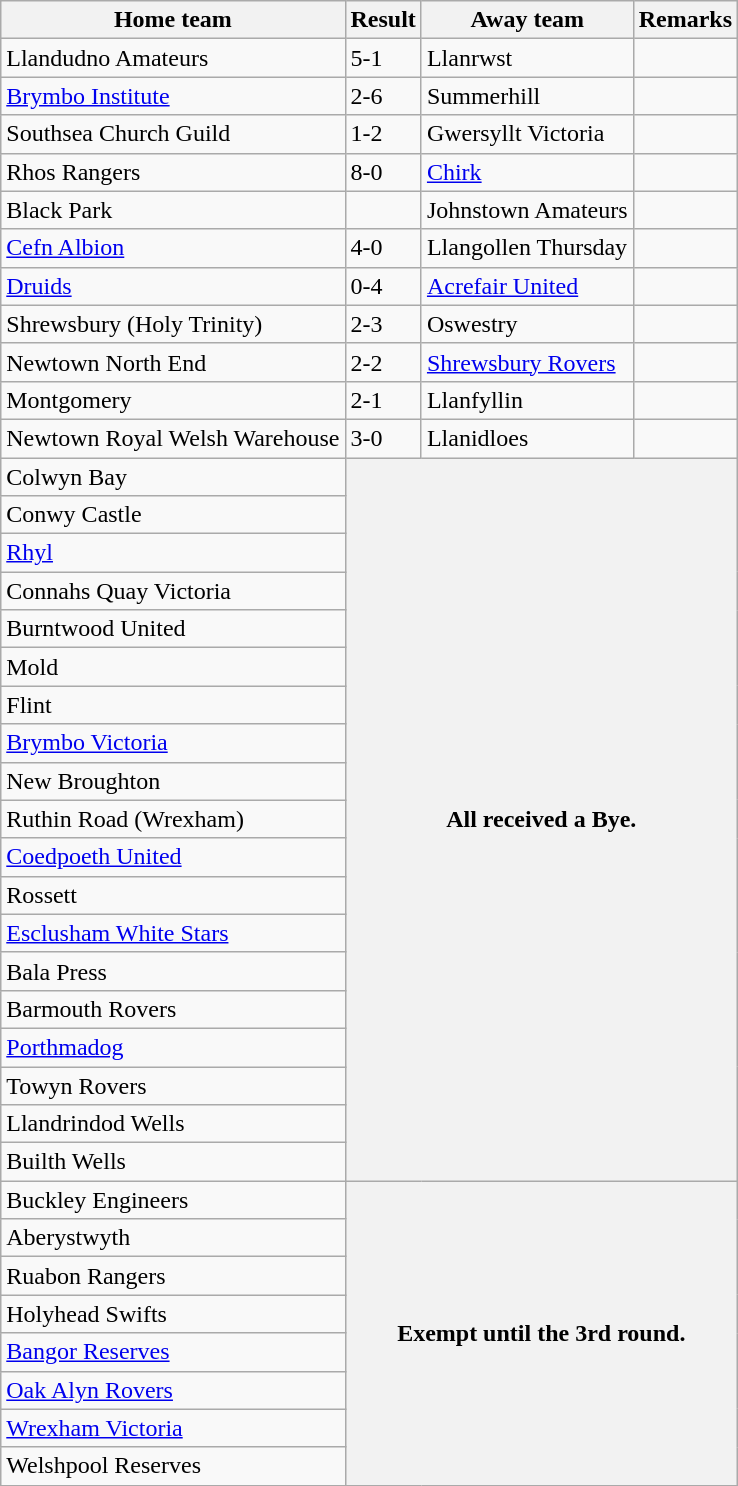<table class="wikitable">
<tr>
<th>Home team</th>
<th>Result</th>
<th>Away team</th>
<th>Remarks</th>
</tr>
<tr>
<td>Llandudno Amateurs</td>
<td>5-1</td>
<td>Llanrwst</td>
<td></td>
</tr>
<tr>
<td><a href='#'>Brymbo Institute</a></td>
<td>2-6</td>
<td>Summerhill</td>
<td></td>
</tr>
<tr>
<td>Southsea Church Guild</td>
<td>1-2</td>
<td>Gwersyllt Victoria</td>
<td></td>
</tr>
<tr>
<td>Rhos Rangers</td>
<td>8-0</td>
<td><a href='#'>Chirk</a></td>
<td></td>
</tr>
<tr>
<td>Black Park</td>
<td></td>
<td>Johnstown Amateurs</td>
<td></td>
</tr>
<tr>
<td><a href='#'>Cefn Albion</a></td>
<td>4-0</td>
<td>Llangollen Thursday</td>
<td></td>
</tr>
<tr>
<td><a href='#'>Druids</a></td>
<td>0-4</td>
<td><a href='#'>Acrefair United</a></td>
<td></td>
</tr>
<tr>
<td> Shrewsbury (Holy Trinity)</td>
<td>2-3</td>
<td> Oswestry</td>
<td></td>
</tr>
<tr>
<td>Newtown North End</td>
<td>2-2</td>
<td> <a href='#'>Shrewsbury Rovers</a></td>
<td></td>
</tr>
<tr>
<td>Montgomery</td>
<td>2-1</td>
<td>Llanfyllin</td>
<td></td>
</tr>
<tr>
<td>Newtown Royal Welsh Warehouse</td>
<td>3-0</td>
<td>Llanidloes</td>
<td></td>
</tr>
<tr>
<td>Colwyn Bay</td>
<th colspan="3" rowspan="19">All received a Bye.</th>
</tr>
<tr>
<td>Conwy Castle</td>
</tr>
<tr>
<td><a href='#'>Rhyl</a></td>
</tr>
<tr>
<td>Connahs Quay Victoria</td>
</tr>
<tr>
<td> Burntwood United</td>
</tr>
<tr>
<td>Mold</td>
</tr>
<tr>
<td>Flint</td>
</tr>
<tr>
<td><a href='#'>Brymbo Victoria</a></td>
</tr>
<tr>
<td>New Broughton</td>
</tr>
<tr>
<td>Ruthin Road (Wrexham)</td>
</tr>
<tr>
<td><a href='#'>Coedpoeth United</a></td>
</tr>
<tr>
<td>Rossett</td>
</tr>
<tr>
<td><a href='#'>Esclusham White Stars</a></td>
</tr>
<tr>
<td>Bala Press</td>
</tr>
<tr>
<td>Barmouth Rovers</td>
</tr>
<tr>
<td><a href='#'>Porthmadog</a></td>
</tr>
<tr>
<td>Towyn Rovers</td>
</tr>
<tr>
<td>Llandrindod Wells</td>
</tr>
<tr>
<td>Builth Wells</td>
</tr>
<tr>
<td>Buckley Engineers</td>
<th colspan="3" rowspan="8">Exempt until the 3rd round.</th>
</tr>
<tr>
<td>Aberystwyth</td>
</tr>
<tr>
<td>Ruabon Rangers</td>
</tr>
<tr>
<td>Holyhead Swifts</td>
</tr>
<tr>
<td><a href='#'>Bangor Reserves</a></td>
</tr>
<tr>
<td><a href='#'>Oak Alyn Rovers</a></td>
</tr>
<tr>
<td><a href='#'>Wrexham Victoria</a></td>
</tr>
<tr>
<td>Welshpool Reserves</td>
</tr>
</table>
